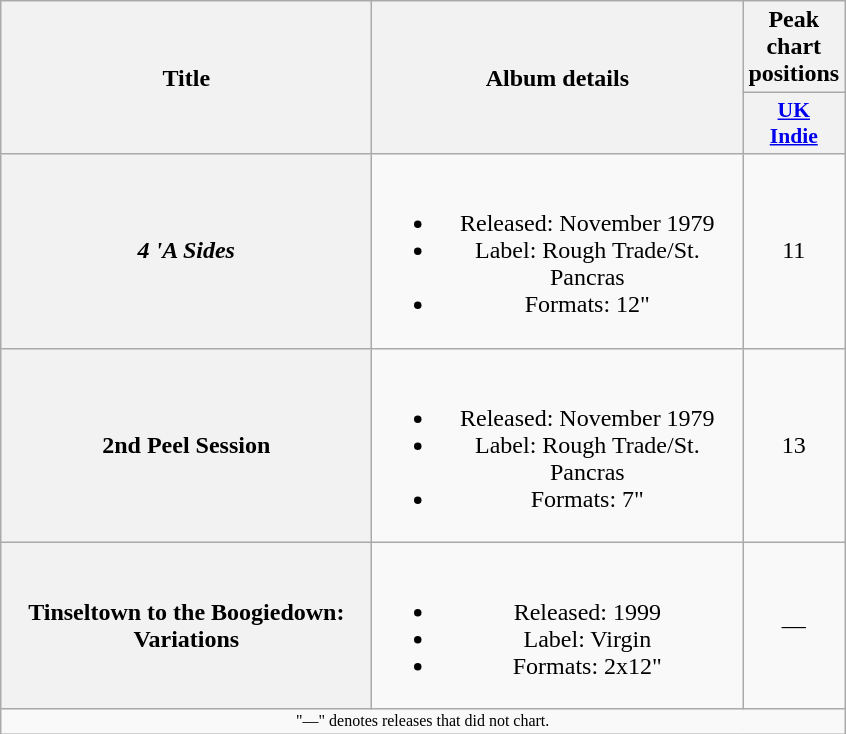<table class="wikitable plainrowheaders" style="text-align:center;">
<tr>
<th rowspan="2" scope="col" style="width:15em;">Title</th>
<th rowspan="2" scope="col" style="width:15em;">Album details</th>
<th>Peak chart positions</th>
</tr>
<tr>
<th scope="col" style="width:2em;font-size:90%;"><a href='#'>UK<br>Indie</a><br></th>
</tr>
<tr>
<th scope="row"><em>4 'A Sides<strong></th>
<td><br><ul><li>Released: November 1979</li><li>Label: Rough Trade/St. Pancras</li><li>Formats: 12"</li></ul></td>
<td>11</td>
</tr>
<tr>
<th scope="row"></em>2nd Peel Session<em></th>
<td><br><ul><li>Released: November 1979</li><li>Label: Rough Trade/St. Pancras</li><li>Formats: 7"</li></ul></td>
<td>13</td>
</tr>
<tr>
<th scope="row"></em>Tinseltown to the Boogiedown: Variations<em></th>
<td><br><ul><li>Released: 1999</li><li>Label: Virgin</li><li>Formats: 2x12"</li></ul></td>
<td>—</td>
</tr>
<tr>
<td colspan="3" style="font-size:8pt">"—" denotes releases that did not chart.</td>
</tr>
</table>
